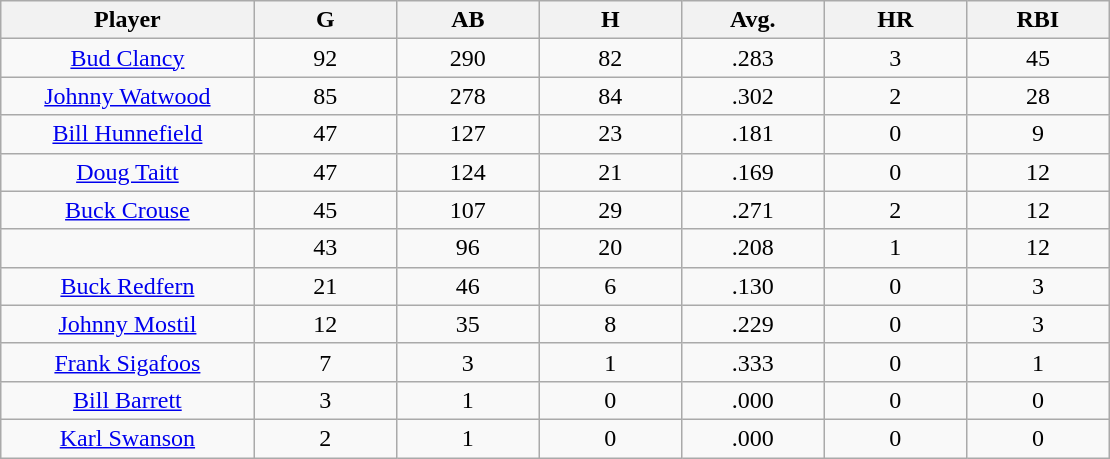<table class="wikitable sortable">
<tr>
<th bgcolor="#DDDDFF" width="16%">Player</th>
<th bgcolor="#DDDDFF" width="9%">G</th>
<th bgcolor="#DDDDFF" width="9%">AB</th>
<th bgcolor="#DDDDFF" width="9%">H</th>
<th bgcolor="#DDDDFF" width="9%">Avg.</th>
<th bgcolor="#DDDDFF" width="9%">HR</th>
<th bgcolor="#DDDDFF" width="9%">RBI</th>
</tr>
<tr align="center">
<td><a href='#'>Bud Clancy</a></td>
<td>92</td>
<td>290</td>
<td>82</td>
<td>.283</td>
<td>3</td>
<td>45</td>
</tr>
<tr align=center>
<td><a href='#'>Johnny Watwood</a></td>
<td>85</td>
<td>278</td>
<td>84</td>
<td>.302</td>
<td>2</td>
<td>28</td>
</tr>
<tr align=center>
<td><a href='#'>Bill Hunnefield</a></td>
<td>47</td>
<td>127</td>
<td>23</td>
<td>.181</td>
<td>0</td>
<td>9</td>
</tr>
<tr align=center>
<td><a href='#'>Doug Taitt</a></td>
<td>47</td>
<td>124</td>
<td>21</td>
<td>.169</td>
<td>0</td>
<td>12</td>
</tr>
<tr align=center>
<td><a href='#'>Buck Crouse</a></td>
<td>45</td>
<td>107</td>
<td>29</td>
<td>.271</td>
<td>2</td>
<td>12</td>
</tr>
<tr align=center>
<td></td>
<td>43</td>
<td>96</td>
<td>20</td>
<td>.208</td>
<td>1</td>
<td>12</td>
</tr>
<tr align="center">
<td><a href='#'>Buck Redfern</a></td>
<td>21</td>
<td>46</td>
<td>6</td>
<td>.130</td>
<td>0</td>
<td>3</td>
</tr>
<tr align=center>
<td><a href='#'>Johnny Mostil</a></td>
<td>12</td>
<td>35</td>
<td>8</td>
<td>.229</td>
<td>0</td>
<td>3</td>
</tr>
<tr align=center>
<td><a href='#'>Frank Sigafoos</a></td>
<td>7</td>
<td>3</td>
<td>1</td>
<td>.333</td>
<td>0</td>
<td>1</td>
</tr>
<tr align=center>
<td><a href='#'>Bill Barrett</a></td>
<td>3</td>
<td>1</td>
<td>0</td>
<td>.000</td>
<td>0</td>
<td>0</td>
</tr>
<tr align=center>
<td><a href='#'>Karl Swanson</a></td>
<td>2</td>
<td>1</td>
<td>0</td>
<td>.000</td>
<td>0</td>
<td>0</td>
</tr>
</table>
